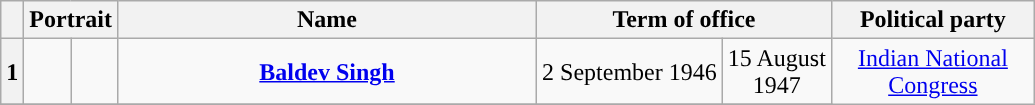<table class="wikitable" style="text-align:center">
<tr>
<th></th>
<th colspan="2">Portrait</th>
<th style="width:17em">Name</th>
<th colspan="2">Term of office</th>
<th style="width:8em">Political party</th>
</tr>
<tr>
<th>1</th>
<td></td>
<td></td>
<td><strong><a href='#'>Baldev Singh</a></strong></td>
<td>2 September 1946</td>
<td>15 August<br>1947</td>
<td rowspan="15"><a href='#'>Indian National Congress</a></td>
</tr>
<tr>
</tr>
</table>
